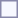<table style="border:1px solid #8888aa; background-color:#f7f8ff; padding:5px; font-size:95%; margin: 0px 12px 12px 0px;">
</table>
